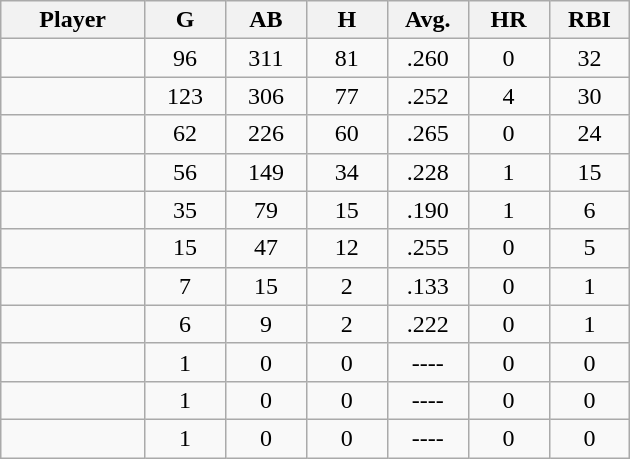<table class="wikitable sortable">
<tr>
<th bgcolor="#DDDDFF" width="16%">Player</th>
<th bgcolor="#DDDDFF" width="9%">G</th>
<th bgcolor="#DDDDFF" width="9%">AB</th>
<th bgcolor="#DDDDFF" width="9%">H</th>
<th bgcolor="#DDDDFF" width="9%">Avg.</th>
<th bgcolor="#DDDDFF" width="9%">HR</th>
<th bgcolor="#DDDDFF" width="9%">RBI</th>
</tr>
<tr align="center">
<td></td>
<td>96</td>
<td>311</td>
<td>81</td>
<td>.260</td>
<td>0</td>
<td>32</td>
</tr>
<tr align="center">
<td></td>
<td>123</td>
<td>306</td>
<td>77</td>
<td>.252</td>
<td>4</td>
<td>30</td>
</tr>
<tr align="center">
<td></td>
<td>62</td>
<td>226</td>
<td>60</td>
<td>.265</td>
<td>0</td>
<td>24</td>
</tr>
<tr align="center">
<td></td>
<td>56</td>
<td>149</td>
<td>34</td>
<td>.228</td>
<td>1</td>
<td>15</td>
</tr>
<tr align="center">
<td></td>
<td>35</td>
<td>79</td>
<td>15</td>
<td>.190</td>
<td>1</td>
<td>6</td>
</tr>
<tr align="center">
<td></td>
<td>15</td>
<td>47</td>
<td>12</td>
<td>.255</td>
<td>0</td>
<td>5</td>
</tr>
<tr align="center">
<td></td>
<td>7</td>
<td>15</td>
<td>2</td>
<td>.133</td>
<td>0</td>
<td>1</td>
</tr>
<tr align="center">
<td></td>
<td>6</td>
<td>9</td>
<td>2</td>
<td>.222</td>
<td>0</td>
<td>1</td>
</tr>
<tr align="center">
<td></td>
<td>1</td>
<td>0</td>
<td>0</td>
<td>----</td>
<td>0</td>
<td>0</td>
</tr>
<tr align="center">
<td></td>
<td>1</td>
<td>0</td>
<td>0</td>
<td>----</td>
<td>0</td>
<td>0</td>
</tr>
<tr align="center">
<td></td>
<td>1</td>
<td>0</td>
<td>0</td>
<td>----</td>
<td>0</td>
<td>0</td>
</tr>
</table>
